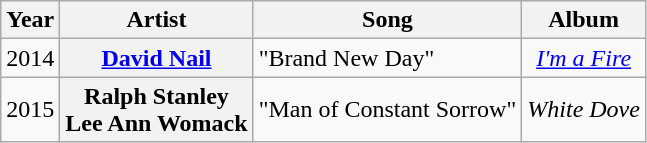<table class="wikitable plainrowheaders" style="text-align:center;">
<tr>
<th rowspan="1">Year</th>
<th rowspan="1">Artist</th>
<th rowspan="1">Song</th>
<th rowspan="1">Album</th>
</tr>
<tr>
<td>2014</td>
<th scope="row"><a href='#'>David Nail</a></th>
<td style="text-align:left;">"Brand New Day"</td>
<td rowspan="1"><em><a href='#'>I'm a Fire</a></em></td>
</tr>
<tr>
<td>2015</td>
<th scope="row">Ralph Stanley <br> Lee Ann Womack</th>
<td style="text-align:left;">"Man of Constant Sorrow"</td>
<td rowspan="1"><em>White Dove</em></td>
</tr>
</table>
